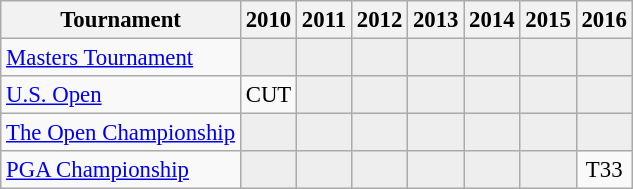<table class="wikitable" style="font-size:95%;text-align:center;">
<tr>
<th>Tournament</th>
<th>2010</th>
<th>2011</th>
<th>2012</th>
<th>2013</th>
<th>2014</th>
<th>2015</th>
<th>2016</th>
</tr>
<tr>
<td align=left><a href='#'>Masters Tournament</a></td>
<td style="background:#eeeeee;"></td>
<td style="background:#eeeeee;"></td>
<td style="background:#eeeeee;"></td>
<td style="background:#eeeeee;"></td>
<td style="background:#eeeeee;"></td>
<td style="background:#eeeeee;"></td>
<td style="background:#eeeeee;"></td>
</tr>
<tr>
<td align=left><a href='#'>U.S. Open</a></td>
<td>CUT</td>
<td style="background:#eeeeee;"></td>
<td style="background:#eeeeee;"></td>
<td style="background:#eeeeee;"></td>
<td style="background:#eeeeee;"></td>
<td style="background:#eeeeee;"></td>
<td style="background:#eeeeee;"></td>
</tr>
<tr>
<td align=left><a href='#'>The Open Championship</a></td>
<td style="background:#eeeeee;"></td>
<td style="background:#eeeeee;"></td>
<td style="background:#eeeeee;"></td>
<td style="background:#eeeeee;"></td>
<td style="background:#eeeeee;"></td>
<td style="background:#eeeeee;"></td>
<td style="background:#eeeeee;"></td>
</tr>
<tr>
<td align=left><a href='#'>PGA Championship</a></td>
<td style="background:#eeeeee;"></td>
<td style="background:#eeeeee;"></td>
<td style="background:#eeeeee;"></td>
<td style="background:#eeeeee;"></td>
<td style="background:#eeeeee;"></td>
<td style="background:#eeeeee;"></td>
<td>T33</td>
</tr>
</table>
